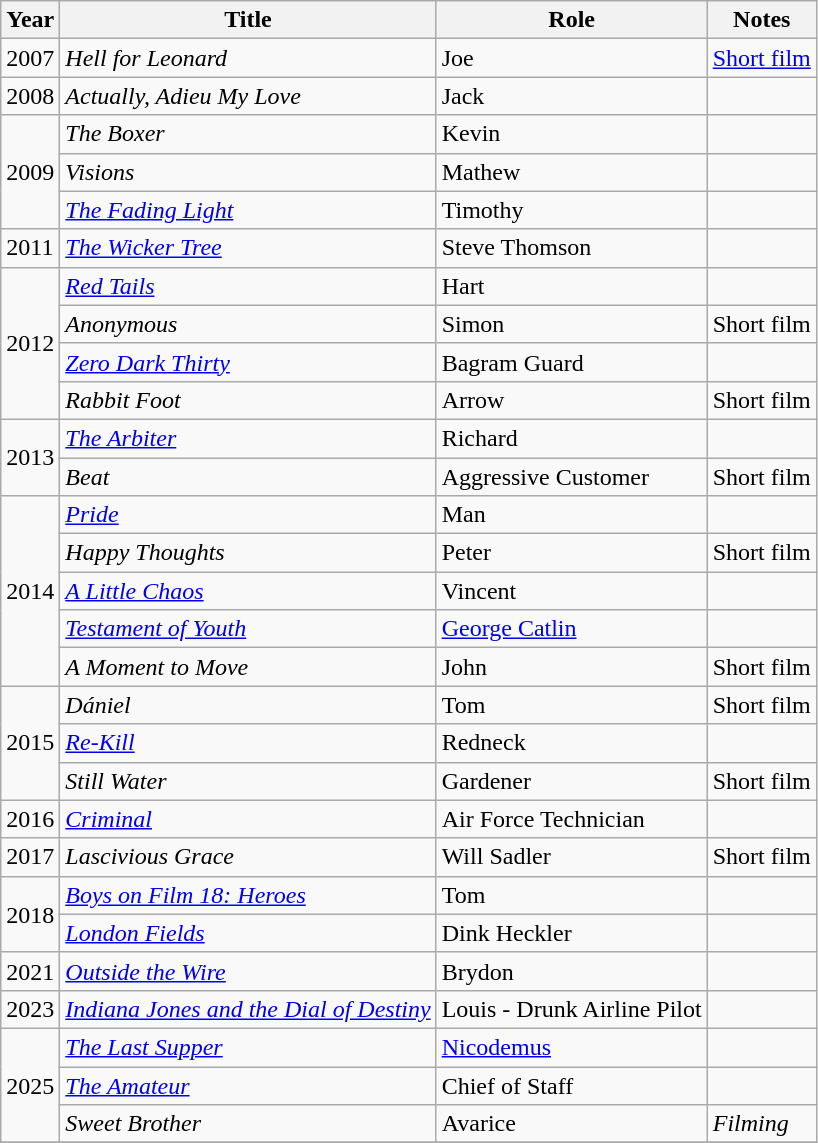<table class="wikitable sortable">
<tr>
<th>Year</th>
<th>Title</th>
<th>Role</th>
<th class="unsortable">Notes</th>
</tr>
<tr>
<td>2007</td>
<td><em>Hell for Leonard</em></td>
<td>Joe</td>
<td><a href='#'>Short film</a></td>
</tr>
<tr>
<td>2008</td>
<td><em>Actually, Adieu My Love</em></td>
<td>Jack</td>
<td></td>
</tr>
<tr>
<td rowspan="3">2009</td>
<td><em>The Boxer</em></td>
<td>Kevin</td>
<td></td>
</tr>
<tr>
<td><em>Visions</em></td>
<td>Mathew</td>
<td></td>
</tr>
<tr>
<td><em><a href='#'>The Fading Light</a></em></td>
<td>Timothy</td>
<td></td>
</tr>
<tr>
<td>2011</td>
<td><em><a href='#'>The Wicker Tree</a></em></td>
<td>Steve Thomson</td>
<td></td>
</tr>
<tr>
<td rowspan="4">2012</td>
<td><em><a href='#'>Red Tails</a></em></td>
<td>Hart</td>
<td></td>
</tr>
<tr>
<td><em>Anonymous</em></td>
<td>Simon</td>
<td>Short film</td>
</tr>
<tr>
<td><em><a href='#'>Zero Dark Thirty</a></em></td>
<td>Bagram Guard</td>
<td></td>
</tr>
<tr>
<td><em>Rabbit Foot</em></td>
<td>Arrow</td>
<td>Short film</td>
</tr>
<tr>
<td rowspan="2">2013</td>
<td><em><a href='#'>The Arbiter</a></em></td>
<td>Richard</td>
<td></td>
</tr>
<tr>
<td><em>Beat</em></td>
<td>Aggressive Customer</td>
<td>Short film</td>
</tr>
<tr>
<td rowspan="5">2014</td>
<td><em><a href='#'>Pride</a></em></td>
<td>Man</td>
<td></td>
</tr>
<tr>
<td><em>Happy Thoughts</em></td>
<td>Peter</td>
<td>Short film</td>
</tr>
<tr>
<td><em><a href='#'>A Little Chaos</a></em></td>
<td>Vincent</td>
<td></td>
</tr>
<tr>
<td><em><a href='#'>Testament of Youth</a></em></td>
<td><a href='#'>George Catlin</a></td>
<td></td>
</tr>
<tr>
<td><em>A Moment to Move</em></td>
<td>John</td>
<td>Short film</td>
</tr>
<tr>
<td rowspan="3">2015</td>
<td><em>Dániel</em></td>
<td>Tom</td>
<td>Short film</td>
</tr>
<tr>
<td><em><a href='#'>Re-Kill</a></em></td>
<td>Redneck</td>
<td></td>
</tr>
<tr>
<td><em>Still Water</em></td>
<td>Gardener</td>
<td>Short film</td>
</tr>
<tr>
<td>2016</td>
<td><em><a href='#'>Criminal</a></em></td>
<td>Air Force Technician</td>
<td></td>
</tr>
<tr>
<td>2017</td>
<td><em>Lascivious Grace</em></td>
<td>Will Sadler</td>
<td>Short film</td>
</tr>
<tr>
<td rowspan="2">2018</td>
<td><em><a href='#'>Boys on Film 18: Heroes</a></em></td>
<td>Tom</td>
<td></td>
</tr>
<tr>
<td><em><a href='#'>London Fields</a></em></td>
<td>Dink Heckler</td>
<td></td>
</tr>
<tr>
<td>2021</td>
<td><em><a href='#'>Outside the Wire</a></em></td>
<td>Brydon</td>
<td></td>
</tr>
<tr>
<td>2023</td>
<td><em><a href='#'>Indiana Jones and the Dial of Destiny</a></em></td>
<td>Louis - Drunk Airline Pilot</td>
<td></td>
</tr>
<tr>
<td rowspan="3">2025</td>
<td><em><a href='#'>The Last Supper</a></em></td>
<td><a href='#'>Nicodemus</a></td>
<td></td>
</tr>
<tr>
<td><em><a href='#'>The Amateur</a></em></td>
<td>Chief of Staff</td>
<td></td>
</tr>
<tr>
<td><em>Sweet Brother</em></td>
<td>Avarice</td>
<td><em>Filming</em></td>
</tr>
<tr>
</tr>
</table>
